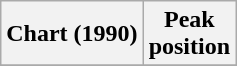<table class="wikitable">
<tr>
<th>Chart (1990)</th>
<th>Peak<br>position</th>
</tr>
<tr>
</tr>
</table>
